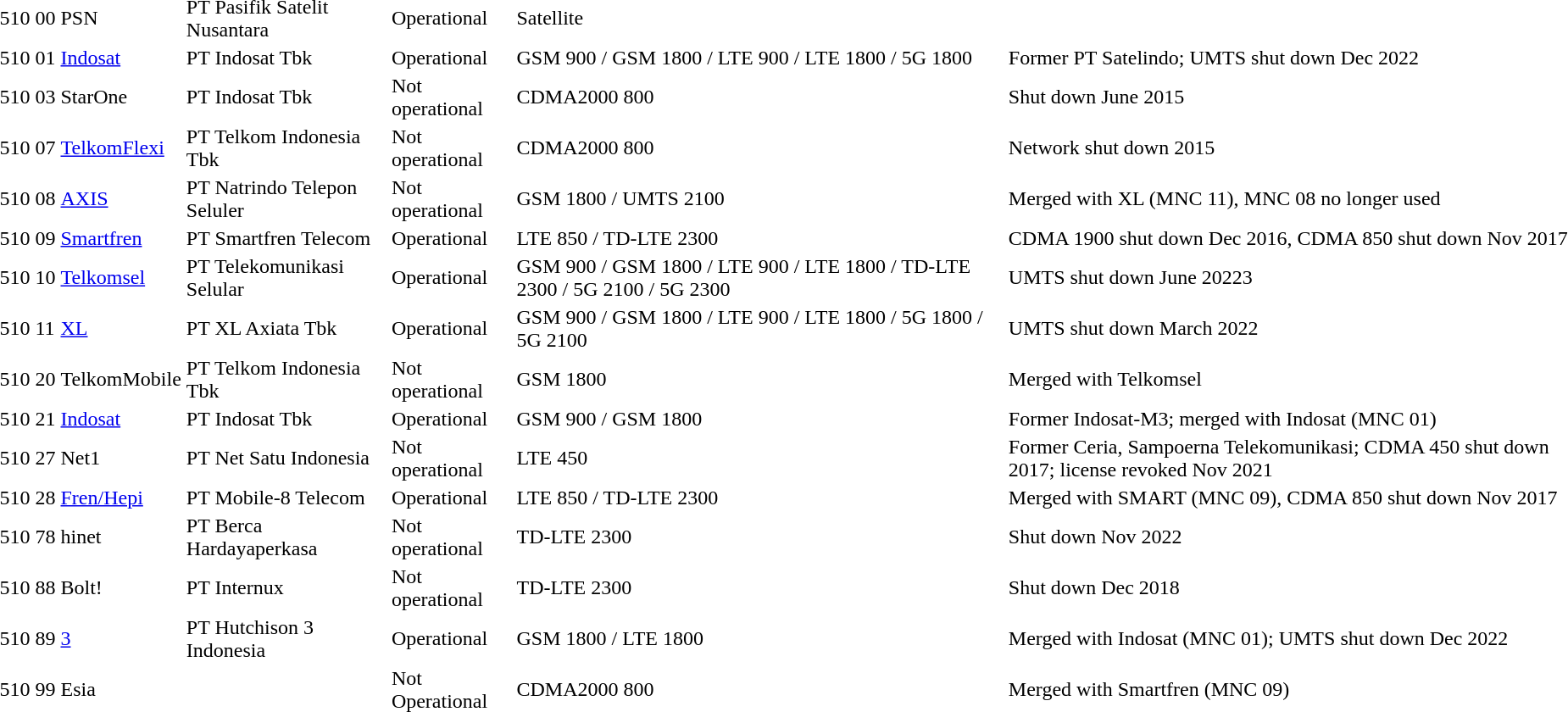<table>
<tr>
<td>510</td>
<td>00</td>
<td>PSN</td>
<td>PT Pasifik Satelit Nusantara</td>
<td>Operational</td>
<td>Satellite</td>
<td></td>
</tr>
<tr>
<td>510</td>
<td>01</td>
<td><a href='#'>Indosat</a></td>
<td>PT Indosat Tbk</td>
<td>Operational</td>
<td>GSM 900 / GSM 1800 / LTE 900 / LTE 1800 / 5G 1800</td>
<td>Former PT Satelindo; UMTS shut down Dec 2022</td>
</tr>
<tr>
<td>510</td>
<td>03</td>
<td>StarOne</td>
<td>PT Indosat Tbk</td>
<td>Not operational</td>
<td>CDMA2000 800</td>
<td>Shut down June 2015</td>
</tr>
<tr>
<td>510</td>
<td>07</td>
<td><a href='#'>TelkomFlexi</a></td>
<td>PT Telkom Indonesia Tbk</td>
<td>Not operational</td>
<td>CDMA2000 800</td>
<td>Network shut down 2015</td>
</tr>
<tr>
<td>510</td>
<td>08</td>
<td><a href='#'>AXIS</a></td>
<td>PT Natrindo Telepon Seluler</td>
<td>Not operational</td>
<td>GSM 1800 / UMTS 2100</td>
<td>Merged with XL (MNC 11), MNC 08 no longer used</td>
</tr>
<tr>
<td>510</td>
<td>09</td>
<td><a href='#'>Smartfren</a></td>
<td>PT Smartfren Telecom</td>
<td>Operational</td>
<td>LTE 850 / TD-LTE 2300</td>
<td> CDMA 1900 shut down Dec 2016, CDMA 850 shut down Nov 2017</td>
</tr>
<tr>
<td>510</td>
<td>10</td>
<td><a href='#'>Telkomsel</a></td>
<td>PT Telekomunikasi Selular</td>
<td>Operational</td>
<td>GSM 900 / GSM 1800 / LTE 900 / LTE 1800 / TD-LTE 2300 / 5G 2100 / 5G 2300</td>
<td> UMTS shut down June 20223</td>
</tr>
<tr>
<td>510</td>
<td>11</td>
<td><a href='#'>XL</a></td>
<td>PT XL Axiata Tbk</td>
<td>Operational</td>
<td>GSM 900 / GSM 1800 / LTE 900 / LTE 1800 / 5G 1800 / 5G 2100</td>
<td>UMTS shut down March 2022</td>
</tr>
<tr>
<td>510</td>
<td>20</td>
<td>TelkomMobile</td>
<td>PT Telkom Indonesia Tbk</td>
<td>Not operational</td>
<td>GSM 1800</td>
<td>Merged with Telkomsel</td>
</tr>
<tr>
<td>510</td>
<td>21</td>
<td><a href='#'>Indosat</a></td>
<td>PT Indosat Tbk</td>
<td>Operational</td>
<td>GSM 900 / GSM 1800</td>
<td>Former Indosat-M3; merged with Indosat (MNC 01)</td>
</tr>
<tr>
<td>510</td>
<td>27</td>
<td>Net1</td>
<td>PT Net Satu Indonesia</td>
<td>Not operational</td>
<td>LTE 450</td>
<td>Former Ceria, Sampoerna Telekomunikasi; CDMA 450 shut down 2017; license revoked Nov 2021</td>
</tr>
<tr>
<td>510</td>
<td>28</td>
<td><a href='#'>Fren/Hepi</a></td>
<td>PT Mobile-8 Telecom</td>
<td>Operational</td>
<td>LTE 850 / TD-LTE 2300</td>
<td>Merged with SMART (MNC 09), CDMA 850 shut down Nov 2017</td>
</tr>
<tr>
<td>510</td>
<td>78</td>
<td>hinet</td>
<td>PT Berca Hardayaperkasa</td>
<td>Not operational</td>
<td>TD-LTE 2300</td>
<td>Shut down Nov 2022</td>
</tr>
<tr>
<td>510</td>
<td>88</td>
<td>Bolt!</td>
<td>PT Internux</td>
<td>Not operational</td>
<td>TD-LTE 2300</td>
<td>Shut down Dec 2018</td>
</tr>
<tr>
<td>510</td>
<td>89</td>
<td><a href='#'>3</a></td>
<td>PT Hutchison 3 Indonesia</td>
<td>Operational</td>
<td>GSM 1800 / LTE 1800</td>
<td>Merged with Indosat (MNC 01); UMTS shut down Dec 2022</td>
</tr>
<tr>
<td>510</td>
<td>99</td>
<td>Esia</td>
<td></td>
<td>Not Operational</td>
<td>CDMA2000 800</td>
<td>Merged with Smartfren (MNC 09)</td>
</tr>
</table>
